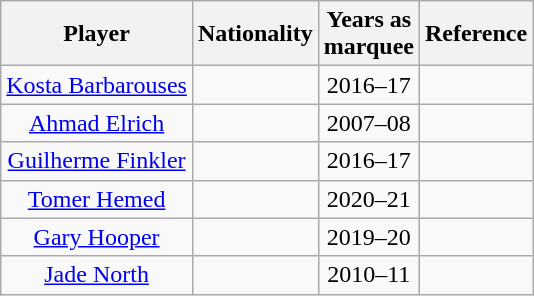<table class="wikitable" style="text-align:center">
<tr>
<th>Player</th>
<th>Nationality</th>
<th>Years as <br>marquee</th>
<th>Reference</th>
</tr>
<tr>
<td><a href='#'>Kosta Barbarouses</a></td>
<td></td>
<td>2016–17</td>
<td></td>
</tr>
<tr>
<td><a href='#'>Ahmad Elrich</a></td>
<td></td>
<td>2007–08</td>
<td></td>
</tr>
<tr>
<td><a href='#'>Guilherme Finkler</a></td>
<td></td>
<td>2016–17</td>
<td></td>
</tr>
<tr>
<td><a href='#'>Tomer Hemed</a></td>
<td></td>
<td>2020–21</td>
<td></td>
</tr>
<tr>
<td><a href='#'>Gary Hooper</a></td>
<td></td>
<td>2019–20</td>
<td></td>
</tr>
<tr>
<td><a href='#'>Jade North</a></td>
<td></td>
<td>2010–11</td>
<td></td>
</tr>
</table>
